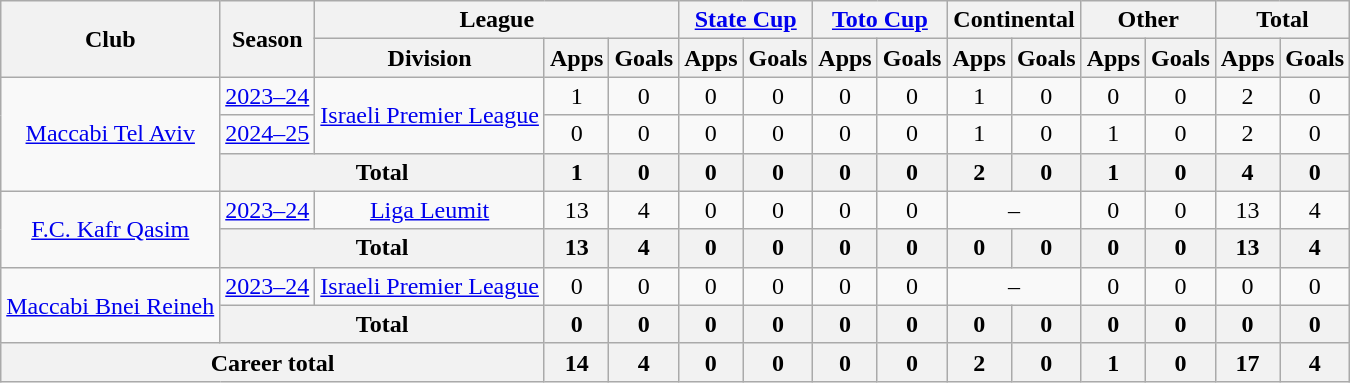<table class="wikitable" style="text-align: center">
<tr>
<th rowspan="2">Club</th>
<th rowspan="2">Season</th>
<th colspan="3">League</th>
<th colspan="2"><a href='#'>State Cup</a></th>
<th colspan="2"><a href='#'>Toto Cup</a></th>
<th colspan="2">Continental</th>
<th colspan="2">Other</th>
<th colspan="2">Total</th>
</tr>
<tr>
<th>Division</th>
<th>Apps</th>
<th>Goals</th>
<th>Apps</th>
<th>Goals</th>
<th>Apps</th>
<th>Goals</th>
<th>Apps</th>
<th>Goals</th>
<th>Apps</th>
<th>Goals</th>
<th>Apps</th>
<th>Goals</th>
</tr>
<tr>
<td rowspan="3"><a href='#'>Maccabi Tel Aviv</a></td>
<td><a href='#'>2023–24</a></td>
<td rowspan="2"><a href='#'>Israeli Premier League</a></td>
<td>1</td>
<td>0</td>
<td>0</td>
<td>0</td>
<td>0</td>
<td>0</td>
<td>1</td>
<td>0</td>
<td>0</td>
<td>0</td>
<td>2</td>
<td>0</td>
</tr>
<tr>
<td><a href='#'>2024–25</a></td>
<td>0</td>
<td>0</td>
<td>0</td>
<td>0</td>
<td>0</td>
<td>0</td>
<td>1</td>
<td>0</td>
<td>1</td>
<td>0</td>
<td>2</td>
<td>0</td>
</tr>
<tr>
<th colspan="2"><strong>Total</strong></th>
<th>1</th>
<th>0</th>
<th>0</th>
<th>0</th>
<th>0</th>
<th>0</th>
<th>2</th>
<th>0</th>
<th>1</th>
<th>0</th>
<th>4</th>
<th>0</th>
</tr>
<tr>
<td rowspan="2"><a href='#'>F.C. Kafr Qasim</a></td>
<td><a href='#'>2023–24</a></td>
<td rowspan="1"><a href='#'>Liga Leumit</a></td>
<td>13</td>
<td>4</td>
<td>0</td>
<td>0</td>
<td>0</td>
<td>0</td>
<td colspan="2">–</td>
<td>0</td>
<td>0</td>
<td>13</td>
<td>4</td>
</tr>
<tr>
<th colspan="2"><strong>Total</strong></th>
<th>13</th>
<th>4</th>
<th>0</th>
<th>0</th>
<th>0</th>
<th>0</th>
<th>0</th>
<th>0</th>
<th>0</th>
<th>0</th>
<th>13</th>
<th>4</th>
</tr>
<tr>
<td rowspan="2"><a href='#'>Maccabi Bnei Reineh</a></td>
<td><a href='#'>2023–24</a></td>
<td rowspan="1"><a href='#'>Israeli Premier League</a></td>
<td>0</td>
<td>0</td>
<td>0</td>
<td>0</td>
<td>0</td>
<td>0</td>
<td colspan="2">–</td>
<td>0</td>
<td>0</td>
<td>0</td>
<td>0</td>
</tr>
<tr>
<th colspan="2"><strong>Total</strong></th>
<th>0</th>
<th>0</th>
<th>0</th>
<th>0</th>
<th>0</th>
<th>0</th>
<th>0</th>
<th>0</th>
<th>0</th>
<th>0</th>
<th>0</th>
<th>0</th>
</tr>
<tr>
<th colspan="3"><strong>Career total</strong></th>
<th>14</th>
<th>4</th>
<th>0</th>
<th>0</th>
<th>0</th>
<th>0</th>
<th>2</th>
<th>0</th>
<th>1</th>
<th>0</th>
<th>17</th>
<th>4</th>
</tr>
</table>
